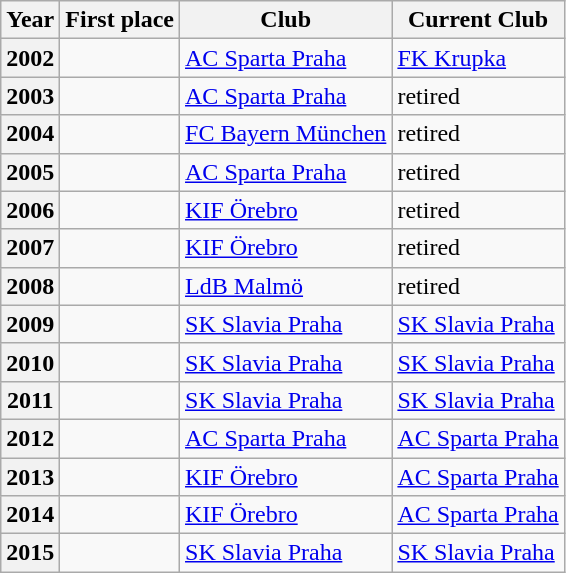<table class="wikitable plainrowheaders sortable">
<tr>
<th scope=col>Year</th>
<th scope=col>First place</th>
<th scope=col>Club</th>
<th scope=col>Current Club</th>
</tr>
<tr>
<th scope=row style=text-align:center>2002</th>
<td></td>
<td> <a href='#'>AC Sparta Praha</a></td>
<td> <a href='#'>FK Krupka</a></td>
</tr>
<tr>
<th scope=row style=text-align:center>2003</th>
<td></td>
<td> <a href='#'>AC Sparta Praha</a></td>
<td> retired</td>
</tr>
<tr>
<th scope=row style=text-align:center>2004</th>
<td></td>
<td> <a href='#'>FC Bayern München</a></td>
<td> retired</td>
</tr>
<tr>
<th scope=row style=text-align:center>2005</th>
<td></td>
<td> <a href='#'>AC Sparta Praha</a></td>
<td> retired</td>
</tr>
<tr>
<th scope=row style=text-align:center>2006</th>
<td></td>
<td> <a href='#'>KIF Örebro</a></td>
<td> retired</td>
</tr>
<tr>
<th scope=row style=text-align:center>2007</th>
<td></td>
<td> <a href='#'>KIF Örebro</a></td>
<td> retired</td>
</tr>
<tr>
<th scope=row style=text-align:center>2008</th>
<td></td>
<td> <a href='#'>LdB Malmö</a></td>
<td> retired</td>
</tr>
<tr>
<th scope=row style=text-align:center>2009</th>
<td></td>
<td> <a href='#'>SK Slavia Praha</a></td>
<td> <a href='#'>SK Slavia Praha</a></td>
</tr>
<tr>
<th scope=row style=text-align:center>2010</th>
<td></td>
<td> <a href='#'>SK Slavia Praha</a></td>
<td> <a href='#'>SK Slavia Praha</a></td>
</tr>
<tr>
<th scope=row style=text-align:center>2011</th>
<td></td>
<td> <a href='#'>SK Slavia Praha</a></td>
<td> <a href='#'>SK Slavia Praha</a></td>
</tr>
<tr>
<th scope=row style=text-align:center>2012</th>
<td></td>
<td> <a href='#'>AC Sparta Praha</a></td>
<td> <a href='#'>AC Sparta Praha</a></td>
</tr>
<tr>
<th scope=row style=text-align:center>2013</th>
<td></td>
<td> <a href='#'>KIF Örebro</a></td>
<td> <a href='#'>AC Sparta Praha</a></td>
</tr>
<tr>
<th scope=row style=text-align:center>2014</th>
<td></td>
<td> <a href='#'>KIF Örebro</a></td>
<td> <a href='#'>AC Sparta Praha</a></td>
</tr>
<tr>
<th scope=row style=text-align:center>2015</th>
<td></td>
<td> <a href='#'>SK Slavia Praha</a></td>
<td> <a href='#'>SK Slavia Praha</a></td>
</tr>
</table>
